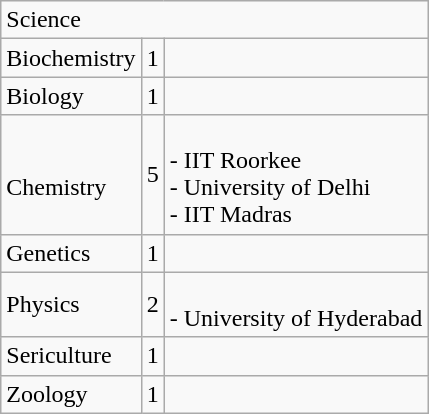<table class="wikitable">
<tr>
<td colspan="3">Science</td>
</tr>
<tr>
<td>Biochemistry</td>
<td>1</td>
<td></td>
</tr>
<tr>
<td>Biology</td>
<td>1</td>
<td></td>
</tr>
<tr>
<td><br>Chemistry</td>
<td>5</td>
<td><br>- IIT Roorkee<br>- University of Delhi<br>- IIT Madras</td>
</tr>
<tr>
<td>Genetics</td>
<td>1</td>
<td></td>
</tr>
<tr>
<td>Physics</td>
<td>2</td>
<td><br>- University of Hyderabad</td>
</tr>
<tr>
<td>Sericulture</td>
<td>1</td>
<td></td>
</tr>
<tr>
<td>Zoology</td>
<td>1</td>
<td></td>
</tr>
</table>
